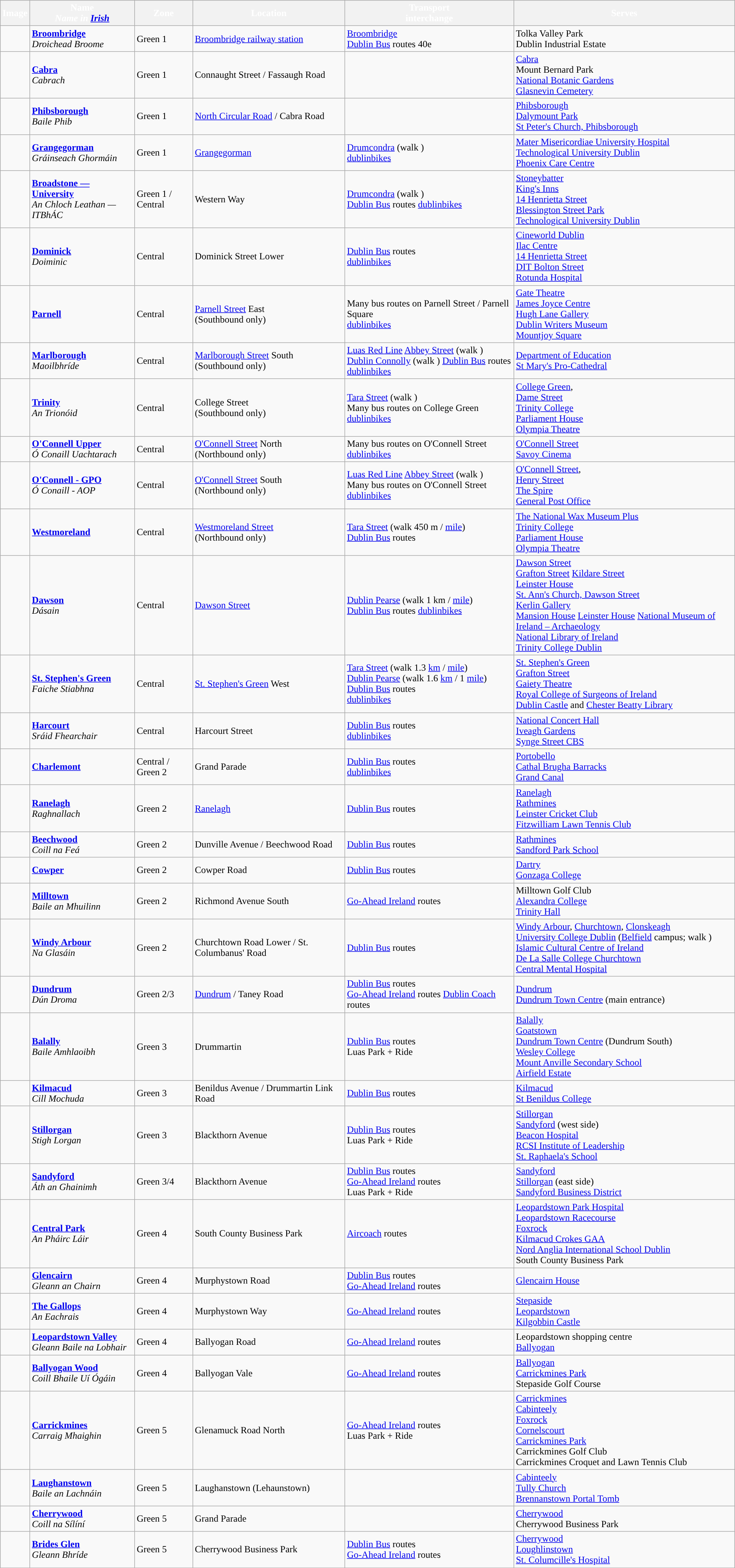<table class="wikitable" style="text-align: left">
<tr>
<th style="color: white; background-color: #">Image</th>
<th style="color: white; background-color: #">Name<br><span><em>Name in <a href='#'>Irish</a></em></span></th>
<th style="color: white; background-color: #">Zone</th>
<th style="color: white; background-color: #">Location</th>
<th width=23% style="color: white; background-color: #">Transport<br>interchange</th>
<th style="color: white; background-color: #">Serves</th>
</tr>
<tr>
<td></td>
<td><strong><a href='#'>Broombridge</a></strong><br><em>Droichead Broome</em></td>
<td>Green 1</td>
<td><a href='#'>Broombridge railway station</a><br> </td>
<td> <a href='#'>Broombridge</a><br> <a href='#'>Dublin Bus</a> routes 40e</td>
<td>Tolka Valley Park<br>Dublin Industrial Estate</td>
</tr>
<tr>
<td></td>
<td><strong><a href='#'>Cabra</a></strong><br><em>Cabrach</em></td>
<td>Green 1</td>
<td>Connaught Street / Fassaugh Road <br> </td>
<td></td>
<td><a href='#'>Cabra</a><br>Mount Bernard Park<br><a href='#'>National Botanic Gardens</a><br><a href='#'>Glasnevin Cemetery</a></td>
</tr>
<tr>
<td></td>
<td><strong><a href='#'>Phibsborough</a></strong><br><em>Baile Phib</em></td>
<td>Green 1</td>
<td><a href='#'>North Circular Road</a> / Cabra Road<br> </td>
<td></td>
<td><a href='#'>Phibsborough</a><br><a href='#'>Dalymount Park</a><br><a href='#'>St Peter's Church, Phibsborough</a></td>
</tr>
<tr>
<td></td>
<td><strong><a href='#'>Grangegorman</a></strong><br><em>Gráinseach Ghormáin</em></td>
<td>Green 1</td>
<td><a href='#'>Grangegorman</a><br></td>
<td> <a href='#'>Drumcondra</a> (walk )<br> <a href='#'>dublinbikes</a></td>
<td><a href='#'>Mater Misericordiae University Hospital</a><br><a href='#'>Technological University Dublin</a><br><a href='#'>Phoenix Care Centre</a></td>
</tr>
<tr>
<td></td>
<td><strong><a href='#'>Broadstone — University</a></strong><br><em>An Chloch Leathan — ITBhÁC</em></td>
<td>Green 1 / Central</td>
<td>Western Way<br> </td>
<td> <a href='#'>Drumcondra</a> (walk )<br> <a href='#'>Dublin Bus</a> routes
 <a href='#'>dublinbikes</a></td>
<td><a href='#'>Stoneybatter</a><br><a href='#'>King's Inns</a><br><a href='#'>14 Henrietta Street</a><br><a href='#'>Blessington Street Park</a><br><a href='#'>Technological University Dublin</a></td>
</tr>
<tr>
<td></td>
<td><strong><a href='#'>Dominick</a></strong><br><em>Doiminic</em></td>
<td>Central</td>
<td>Dominick Street Lower<br> </td>
<td> <a href='#'>Dublin Bus</a> routes<br> <a href='#'>dublinbikes</a></td>
<td><a href='#'>Cineworld Dublin</a><br><a href='#'>Ilac Centre</a><br><a href='#'>14 Henrietta Street</a><br><a href='#'>DIT Bolton Street</a><br><a href='#'>Rotunda Hospital</a></td>
</tr>
<tr>
<td></td>
<td><strong><a href='#'>Parnell</a></strong></td>
<td>Central</td>
<td><a href='#'>Parnell Street</a> East<br>  (Southbound only)</td>
<td>Many bus routes on Parnell Street / Parnell Square<br> <a href='#'>dublinbikes</a></td>
<td><a href='#'>Gate Theatre</a><br><a href='#'>James Joyce Centre</a><br><a href='#'>Hugh Lane Gallery</a><br><a href='#'>Dublin Writers Museum</a><br><a href='#'>Mountjoy Square</a></td>
</tr>
<tr>
<td></td>
<td><strong><a href='#'>Marlborough</a></strong><br><em>Maoilbhríde</em></td>
<td>Central</td>
<td><a href='#'>Marlborough Street</a> South<br>  (Southbound only)</td>
<td> <a href='#'>Luas Red Line</a> <a href='#'>Abbey Street</a> (walk )<br> <a href='#'>Dublin Connolly</a> (walk )
 <a href='#'>Dublin Bus</a> routes
 <a href='#'>dublinbikes</a></td>
<td><a href='#'>Department of Education</a><br><a href='#'>St Mary's Pro-Cathedral</a></td>
</tr>
<tr>
<td></td>
<td><strong><a href='#'>Trinity</a></strong><br><em>An Trionóid</em></td>
<td>Central</td>
<td>College Street<br>  (Southbound only)</td>
<td> <a href='#'>Tara Street</a> (walk )<br>Many bus routes on College Green
 <a href='#'>dublinbikes</a></td>
<td><a href='#'>College Green</a>,<br><a href='#'>Dame Street</a><br><a href='#'>Trinity College</a><br><a href='#'>Parliament House</a><br><a href='#'>Olympia Theatre</a></td>
</tr>
<tr>
<td></td>
<td><strong><a href='#'>O'Connell Upper</a></strong><br><em>Ó Conaill Uachtarach</em></td>
<td>Central</td>
<td><a href='#'>O'Connell Street</a> North<br>  (Northbound only)</td>
<td>Many bus routes on O'Connell Street<br> <a href='#'>dublinbikes</a></td>
<td><a href='#'>O'Connell Street</a><br><a href='#'>Savoy Cinema</a></td>
</tr>
<tr>
<td></td>
<td><strong><a href='#'>O'Connell - GPO</a></strong><br><em>Ó Conaill - AOP</em></td>
<td>Central</td>
<td><a href='#'>O'Connell Street</a> South<br>  (Northbound only)</td>
<td> <a href='#'>Luas Red Line</a> <a href='#'>Abbey Street</a> (walk )<br>Many bus routes on O'Connell Street<br> <a href='#'>dublinbikes</a></td>
<td><a href='#'>O'Connell Street</a>,<br><a href='#'>Henry Street</a><br><a href='#'>The Spire</a><br><a href='#'>General Post Office</a></td>
</tr>
<tr>
<td></td>
<td><strong><a href='#'>Westmoreland</a></strong></td>
<td>Central</td>
<td><a href='#'>Westmoreland Street</a><br>  (Northbound only)</td>
<td> <a href='#'>Tara Street</a> (walk 450 m /  <a href='#'>mile</a>)<br> <a href='#'>Dublin Bus</a> routes</td>
<td><a href='#'>The National Wax Museum Plus</a><br><a href='#'>Trinity College</a><br><a href='#'>Parliament House</a><br><a href='#'>Olympia Theatre</a></td>
</tr>
<tr>
<td></td>
<td><strong><a href='#'>Dawson</a></strong><br><em>Dásain</em></td>
<td>Central</td>
<td><a href='#'>Dawson Street</a><br> </td>
<td> <a href='#'>Dublin Pearse</a> (walk 1 km /  <a href='#'>mile</a>)<br> <a href='#'>Dublin Bus</a> routes
 <a href='#'>dublinbikes</a></td>
<td><a href='#'>Dawson Street</a><br><a href='#'>Grafton Street</a>
<a href='#'>Kildare Street</a><br><a href='#'>Leinster House</a><br><a href='#'>St. Ann's Church, Dawson Street</a><br><a href='#'>Kerlin Gallery</a><br><a href='#'>Mansion House</a>
<a href='#'>Leinster House</a>
<a href='#'>National Museum of Ireland – Archaeology</a><br><a href='#'>National Library of Ireland</a><br><a href='#'>Trinity College Dublin</a></td>
</tr>
<tr>
<td></td>
<td><strong><a href='#'>St. Stephen's Green</a></strong><br><em>Faiche Stiabhna</em></td>
<td>Central</td>
<td><a href='#'>St. Stephen's Green</a> West<br> </td>
<td> <a href='#'>Tara Street</a> (walk 1.3 <a href='#'>km</a> /  <a href='#'>mile</a>)<br> <a href='#'>Dublin Pearse</a> (walk 1.6 <a href='#'>km</a> / 1 <a href='#'>mile</a>)<br> <a href='#'>Dublin Bus</a> routes<br> <a href='#'>dublinbikes</a> <br></td>
<td><a href='#'>St. Stephen's Green</a><br><a href='#'>Grafton Street</a><br><a href='#'>Gaiety Theatre</a><br><a href='#'>Royal College of Surgeons of Ireland</a><br><a href='#'>Dublin Castle</a> and <a href='#'>Chester Beatty Library</a></td>
</tr>
<tr>
<td></td>
<td><strong><a href='#'>Harcourt</a></strong><br><em>Sráid Fhearchair</em></td>
<td>Central</td>
<td>Harcourt Street<br> </td>
<td> <a href='#'>Dublin Bus</a> routes<br> <a href='#'>dublinbikes</a></td>
<td><a href='#'>National Concert Hall</a><br><a href='#'>Iveagh Gardens</a><br><a href='#'>Synge Street CBS</a></td>
</tr>
<tr>
<td></td>
<td><strong><a href='#'>Charlemont</a></strong></td>
<td>Central / Green 2</td>
<td>Grand Parade<br> </td>
<td> <a href='#'>Dublin Bus</a> routes<br> <a href='#'>dublinbikes</a></td>
<td><a href='#'>Portobello</a><br><a href='#'>Cathal Brugha Barracks</a><br><a href='#'>Grand Canal</a></td>
</tr>
<tr>
<td></td>
<td><strong><a href='#'>Ranelagh</a></strong><br><em>Raghnallach</em></td>
<td>Green 2</td>
<td><a href='#'>Ranelagh</a><br> </td>
<td> <a href='#'>Dublin Bus</a> routes</td>
<td><a href='#'>Ranelagh</a><br><a href='#'>Rathmines</a><br><a href='#'>Leinster Cricket Club</a><br><a href='#'>Fitzwilliam Lawn Tennis Club</a></td>
</tr>
<tr>
<td></td>
<td><strong><a href='#'>Beechwood</a></strong><br><em>Coill na Feá</em></td>
<td>Green 2</td>
<td>Dunville Avenue / Beechwood Road<br> </td>
<td> <a href='#'>Dublin Bus</a> routes</td>
<td><a href='#'>Rathmines</a><br><a href='#'>Sandford Park School</a><br></td>
</tr>
<tr>
<td></td>
<td><strong><a href='#'>Cowper</a></strong></td>
<td>Green 2</td>
<td>Cowper Road<br> </td>
<td> <a href='#'>Dublin Bus</a> routes</td>
<td><a href='#'>Dartry</a><br><a href='#'>Gonzaga College</a></td>
</tr>
<tr>
<td></td>
<td><strong><a href='#'>Milltown</a></strong><br><em>Baile an Mhuilinn</em></td>
<td>Green 2</td>
<td>Richmond Avenue South<br> </td>
<td> <a href='#'>Go-Ahead Ireland</a> routes</td>
<td>Milltown Golf Club<br><a href='#'>Alexandra College</a><br><a href='#'>Trinity Hall</a></td>
</tr>
<tr>
<td></td>
<td><strong><a href='#'>Windy Arbour</a></strong><br><em>Na Glasáin</em></td>
<td>Green 2</td>
<td>Churchtown Road Lower / St. Columbanus' Road<br> </td>
<td> <a href='#'>Dublin Bus</a> routes</td>
<td><a href='#'>Windy Arbour</a>, <a href='#'>Churchtown</a>, <a href='#'>Clonskeagh</a><br><a href='#'>University College Dublin</a> (<a href='#'>Belfield</a> campus; walk )<br><a href='#'>Islamic Cultural Centre of Ireland</a><br><a href='#'>De La Salle College Churchtown</a><br><a href='#'>Central Mental Hospital</a></td>
</tr>
<tr>
<td></td>
<td><strong><a href='#'>Dundrum</a></strong><br><em>Dún Droma</em></td>
<td>Green 2/3</td>
<td><a href='#'>Dundrum</a> / Taney Road<br> </td>
<td> <a href='#'>Dublin Bus</a> routes<br> <a href='#'>Go-Ahead Ireland</a> routes
 <a href='#'>Dublin Coach</a> routes</td>
<td><a href='#'>Dundrum</a><br><a href='#'>Dundrum Town Centre</a> (main entrance)</td>
</tr>
<tr>
<td></td>
<td><strong><a href='#'>Balally</a></strong><br><em>Baile Amhlaoibh</em></td>
<td>Green 3</td>
<td>Drummartin<br> </td>
<td> <a href='#'>Dublin Bus</a> routes<br>Luas Park + Ride</td>
<td><a href='#'>Balally</a><br><a href='#'>Goatstown</a><br><a href='#'>Dundrum Town Centre</a> (Dundrum South)<br><a href='#'>Wesley College</a><br><a href='#'>Mount Anville Secondary School</a><br><a href='#'>Airfield Estate</a></td>
</tr>
<tr>
<td></td>
<td><strong><a href='#'>Kilmacud</a></strong><br><em>Cill Mochuda</em></td>
<td>Green 3</td>
<td>Benildus Avenue / Drummartin Link Road<br> </td>
<td> <a href='#'>Dublin Bus</a> routes</td>
<td><a href='#'>Kilmacud</a><br><a href='#'>St Benildus College</a></td>
</tr>
<tr>
<td></td>
<td><strong><a href='#'>Stillorgan</a></strong><br><em>Stigh Lorgan</em></td>
<td>Green 3</td>
<td>Blackthorn Avenue<br> </td>
<td> <a href='#'>Dublin Bus</a> routes<br>Luas Park + Ride</td>
<td><a href='#'>Stillorgan</a><br><a href='#'>Sandyford</a> (west side)<br><a href='#'>Beacon Hospital</a><br><a href='#'>RCSI Institute of Leadership</a><br><a href='#'>St. Raphaela's School</a></td>
</tr>
<tr>
<td></td>
<td><strong><a href='#'>Sandyford</a></strong><br><em>Áth an Ghainimh</em></td>
<td>Green 3/4</td>
<td>Blackthorn Avenue<br> </td>
<td> <a href='#'>Dublin Bus</a> routes<br> <a href='#'>Go-Ahead Ireland</a> routes<br>Luas Park + Ride</td>
<td><a href='#'>Sandyford</a><br><a href='#'>Stillorgan</a> (east side)<br><a href='#'>Sandyford Business District</a></td>
</tr>
<tr>
<td></td>
<td><strong><a href='#'>Central Park</a></strong><br><em>An Pháirc Láir</em></td>
<td>Green 4</td>
<td>South County Business Park<br> </td>
<td> <a href='#'>Aircoach</a> routes</td>
<td><a href='#'>Leopardstown Park Hospital</a><br><a href='#'>Leopardstown Racecourse</a><br><a href='#'>Foxrock</a><br><a href='#'>Kilmacud Crokes GAA</a><br><a href='#'>Nord Anglia International School Dublin</a><br>South County Business Park</td>
</tr>
<tr>
<td></td>
<td><strong><a href='#'>Glencairn</a></strong><br><em>Gleann an Chairn</em></td>
<td>Green 4</td>
<td>Murphystown Road<br> </td>
<td> <a href='#'>Dublin Bus</a> routes<br> <a href='#'>Go-Ahead Ireland</a> routes</td>
<td><a href='#'>Glencairn House</a></td>
</tr>
<tr>
<td></td>
<td><strong><a href='#'>The Gallops</a></strong><br><em>An Eachrais</em></td>
<td>Green 4</td>
<td>Murphystown Way<br> </td>
<td> <a href='#'>Go-Ahead Ireland</a> routes</td>
<td><a href='#'>Stepaside</a><br><a href='#'>Leopardstown</a><br><a href='#'>Kilgobbin Castle</a></td>
</tr>
<tr>
<td></td>
<td><strong><a href='#'>Leopardstown Valley</a></strong><br><em>Gleann Baile na Lobhair</em></td>
<td>Green 4</td>
<td>Ballyogan Road<br> </td>
<td> <a href='#'>Go-Ahead Ireland</a> routes</td>
<td>Leopardstown shopping centre<br><a href='#'>Ballyogan</a></td>
</tr>
<tr>
<td></td>
<td><strong><a href='#'>Ballyogan Wood</a></strong><br><em>Coill Bhaile Uí Ógáin</em></td>
<td>Green 4</td>
<td>Ballyogan Vale<br> </td>
<td> <a href='#'>Go-Ahead Ireland</a> routes</td>
<td><a href='#'>Ballyogan</a><br><a href='#'>Carrickmines Park</a><br>Stepaside Golf Course</td>
</tr>
<tr>
<td></td>
<td><strong><a href='#'>Carrickmines</a></strong><br><em>Carraig Mhaighin</em></td>
<td>Green 5</td>
<td>Glenamuck Road North<br> </td>
<td> <a href='#'>Go-Ahead Ireland</a> routes<br>Luas Park + Ride</td>
<td><a href='#'>Carrickmines</a><br><a href='#'>Cabinteely</a><br><a href='#'>Foxrock</a><br><a href='#'>Cornelscourt</a><br><a href='#'>Carrickmines Park</a><br>Carrickmines Golf Club<br>Carrickmines Croquet and Lawn Tennis Club</td>
</tr>
<tr>
<td></td>
<td><strong><a href='#'>Laughanstown</a></strong><br><em>Baile an Lachnáin</em></td>
<td>Green 5</td>
<td>Laughanstown (Lehaunstown)<br> </td>
<td></td>
<td><a href='#'>Cabinteely</a><br><a href='#'>Tully Church</a><br><a href='#'>Brennanstown Portal Tomb</a></td>
</tr>
<tr>
<td></td>
<td><strong><a href='#'>Cherrywood</a></strong><br><em>Coill na Sílíní</em></td>
<td>Green 5</td>
<td>Grand Parade<br> </td>
<td></td>
<td><a href='#'>Cherrywood</a><br>Cherrywood Business Park</td>
</tr>
<tr>
<td></td>
<td><strong><a href='#'>Brides Glen</a></strong><br><em>Gleann Bhríde</em></td>
<td>Green 5</td>
<td>Cherrywood Business Park<br> </td>
<td> <a href='#'>Dublin Bus</a> routes<br> <a href='#'>Go-Ahead Ireland</a> routes</td>
<td><a href='#'>Cherrywood</a><br><a href='#'>Loughlinstown</a><br><a href='#'>St. Columcille's Hospital</a></td>
</tr>
</table>
